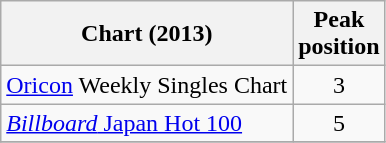<table class="wikitable sortable" border="1">
<tr>
<th>Chart (2013)</th>
<th>Peak<br>position</th>
</tr>
<tr>
<td><a href='#'>Oricon</a> Weekly Singles Chart</td>
<td style="text-align:center;">3</td>
</tr>
<tr>
<td><a href='#'><em>Billboard</em> Japan Hot 100</a></td>
<td style="text-align:center;">5</td>
</tr>
<tr>
</tr>
</table>
